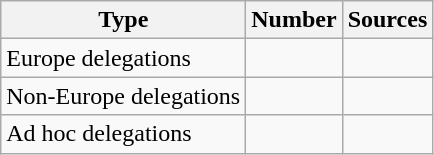<table class="wikitable">
<tr>
<th>Type</th>
<th>Number</th>
<th>Sources</th>
</tr>
<tr>
<td>Europe delegations</td>
<td></td>
<td></td>
</tr>
<tr>
<td>Non-Europe delegations</td>
<td></td>
<td></td>
</tr>
<tr>
<td>Ad hoc delegations</td>
<td></td>
<td></td>
</tr>
</table>
